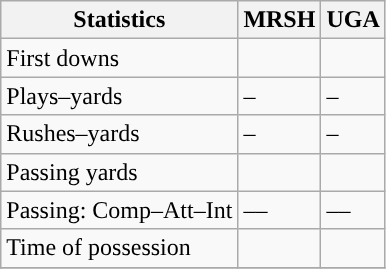<table class="wikitable" style="float: left;">
<tr>
<th>Statistics</th>
<th>MRSH</th>
<th>UGA</th>
</tr>
<tr>
<td>First downs</td>
<td></td>
<td></td>
</tr>
<tr>
<td>Plays–yards</td>
<td>–</td>
<td>–</td>
</tr>
<tr>
<td>Rushes–yards</td>
<td>–</td>
<td>–</td>
</tr>
<tr>
<td>Passing yards</td>
<td></td>
<td></td>
</tr>
<tr>
<td>Passing: Comp–Att–Int</td>
<td>––</td>
<td>––</td>
</tr>
<tr>
<td>Time of possession</td>
<td></td>
<td></td>
</tr>
<tr>
</tr>
</table>
